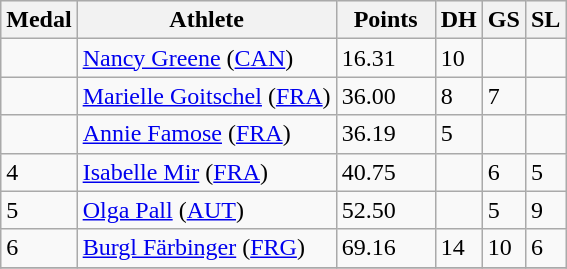<table class=wikitable style="font-size:100%;" style="text-align:center">
<tr bgcolor="#efefef">
<th>Medal</th>
<th>Athlete</th>
<th>  Points  </th>
<th>DH</th>
<th>GS</th>
<th>SL</th>
</tr>
<tr>
<td></td>
<td align=left> <a href='#'>Nancy Greene</a> (<a href='#'>CAN</a>)</td>
<td>16.31</td>
<td>10</td>
<td></td>
<td></td>
</tr>
<tr>
<td></td>
<td align=left> <a href='#'>Marielle Goitschel</a> (<a href='#'>FRA</a>)</td>
<td>36.00</td>
<td>8</td>
<td>7</td>
<td></td>
</tr>
<tr>
<td></td>
<td align=left> <a href='#'>Annie Famose</a> (<a href='#'>FRA</a>)</td>
<td>36.19</td>
<td>5</td>
<td></td>
<td></td>
</tr>
<tr>
<td>4</td>
<td align=left> <a href='#'>Isabelle Mir</a> (<a href='#'>FRA</a>)</td>
<td>40.75</td>
<td></td>
<td>6</td>
<td>5</td>
</tr>
<tr>
<td>5</td>
<td align=left> <a href='#'>Olga Pall</a> (<a href='#'>AUT</a>)</td>
<td>52.50</td>
<td></td>
<td>5</td>
<td>9</td>
</tr>
<tr>
<td>6</td>
<td align=left> <a href='#'>Burgl Färbinger</a> (<a href='#'>FRG</a>)</td>
<td>69.16</td>
<td>14</td>
<td>10</td>
<td>6</td>
</tr>
<tr>
</tr>
</table>
